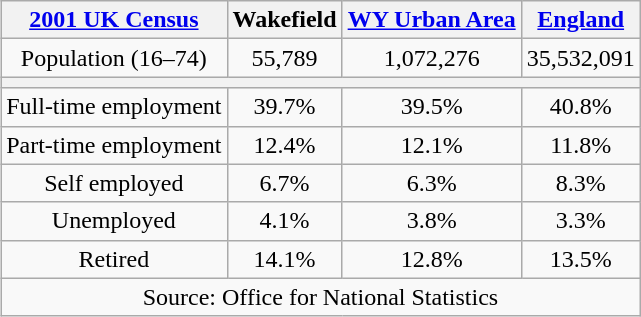<table class="wikitable" id="toc" style="float: right; margin-left: 1em;   text-align:center" cellspacing="5">
<tr>
<th><a href='#'>2001 UK Census</a></th>
<th>Wakefield</th>
<th><a href='#'>WY Urban Area</a></th>
<th><a href='#'>England</a></th>
</tr>
<tr>
<td>Population (16–74)</td>
<td>55,789</td>
<td>1,072,276</td>
<td>35,532,091</td>
</tr>
<tr>
<th colspan="5"></th>
</tr>
<tr>
<td>Full-time employment</td>
<td>39.7%</td>
<td>39.5%</td>
<td>40.8%</td>
</tr>
<tr>
<td>Part-time employment</td>
<td>12.4%</td>
<td>12.1%</td>
<td>11.8%</td>
</tr>
<tr>
<td>Self employed</td>
<td>6.7%</td>
<td>6.3%</td>
<td>8.3%</td>
</tr>
<tr>
<td>Unemployed</td>
<td>4.1%</td>
<td>3.8%</td>
<td>3.3%</td>
</tr>
<tr>
<td>Retired</td>
<td>14.1%</td>
<td>12.8%</td>
<td>13.5%</td>
</tr>
<tr>
<td colspan="5">Source: Office for National Statistics</td>
</tr>
</table>
